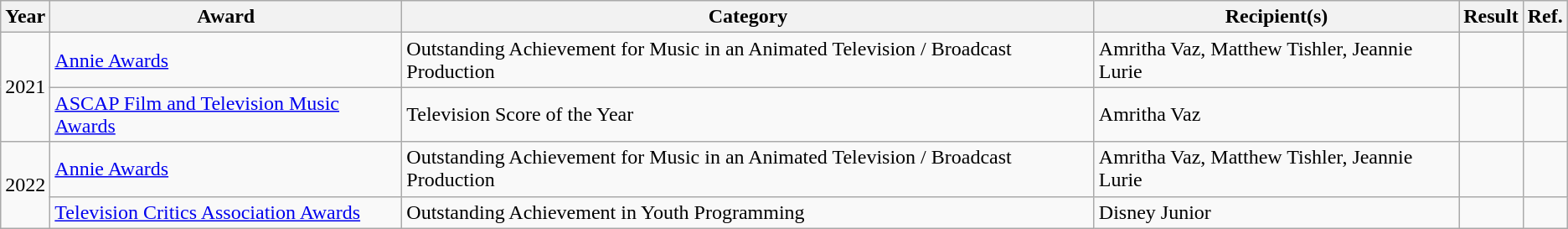<table class="wikitable">
<tr>
<th>Year</th>
<th>Award</th>
<th>Category</th>
<th>Recipient(s)</th>
<th>Result</th>
<th>Ref.</th>
</tr>
<tr>
<td rowspan="2">2021</td>
<td><a href='#'>Annie Awards</a></td>
<td>Outstanding Achievement for Music in an Animated Television / Broadcast Production</td>
<td>Amritha Vaz, Matthew Tishler, Jeannie Lurie</td>
<td></td>
<td style="text-align:center;"></td>
</tr>
<tr>
<td><a href='#'>ASCAP Film and Television Music Awards</a></td>
<td>Television Score of the Year</td>
<td>Amritha Vaz</td>
<td></td>
<td style="text-align:center;"></td>
</tr>
<tr>
<td rowspan="2">2022</td>
<td><a href='#'>Annie Awards</a></td>
<td>Outstanding Achievement for Music in an Animated Television / Broadcast Production</td>
<td>Amritha Vaz, Matthew Tishler, Jeannie Lurie</td>
<td></td>
<td style="text-align:center;"></td>
</tr>
<tr>
<td><a href='#'>Television Critics Association Awards</a></td>
<td>Outstanding Achievement in Youth Programming</td>
<td>Disney Junior</td>
<td></td>
<td style="text-align:center;"></td>
</tr>
</table>
